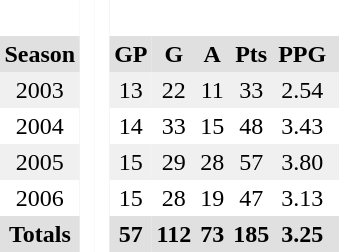<table BORDER="0" CELLPADDING="3" CELLSPACING="0">
<tr ALIGN="center" bgcolor="#e0e0e0">
<th colspan="1" bgcolor="#ffffff"> </th>
<th rowspan="99" bgcolor="#ffffff"> </th>
<th rowspan="99" bgcolor="#ffffff"> </th>
</tr>
<tr ALIGN="center" bgcolor="#e0e0e0">
<th>Season</th>
<th>GP</th>
<th>G</th>
<th>A</th>
<th>Pts</th>
<th>PPG</th>
<th></th>
</tr>
<tr ALIGN="center" bgcolor="#f0f0f0">
<td>2003</td>
<td>13</td>
<td>22</td>
<td>11</td>
<td>33</td>
<td>2.54</td>
<td></td>
</tr>
<tr ALIGN="center">
<td>2004</td>
<td>14</td>
<td>33</td>
<td>15</td>
<td>48</td>
<td>3.43</td>
<td></td>
</tr>
<tr ALIGN="center" bgcolor="#f0f0f0">
<td>2005</td>
<td>15</td>
<td>29</td>
<td>28</td>
<td>57</td>
<td>3.80</td>
<td></td>
</tr>
<tr ALIGN="center">
<td>2006</td>
<td>15</td>
<td>28</td>
<td>19</td>
<td>47</td>
<td>3.13</td>
<td></td>
</tr>
<tr ALIGN="center" bgcolor="#e0e0e0">
<th colspan="1.5">Totals</th>
<th>57</th>
<th>112</th>
<th>73</th>
<th>185</th>
<th>3.25</th>
<th></th>
</tr>
</table>
